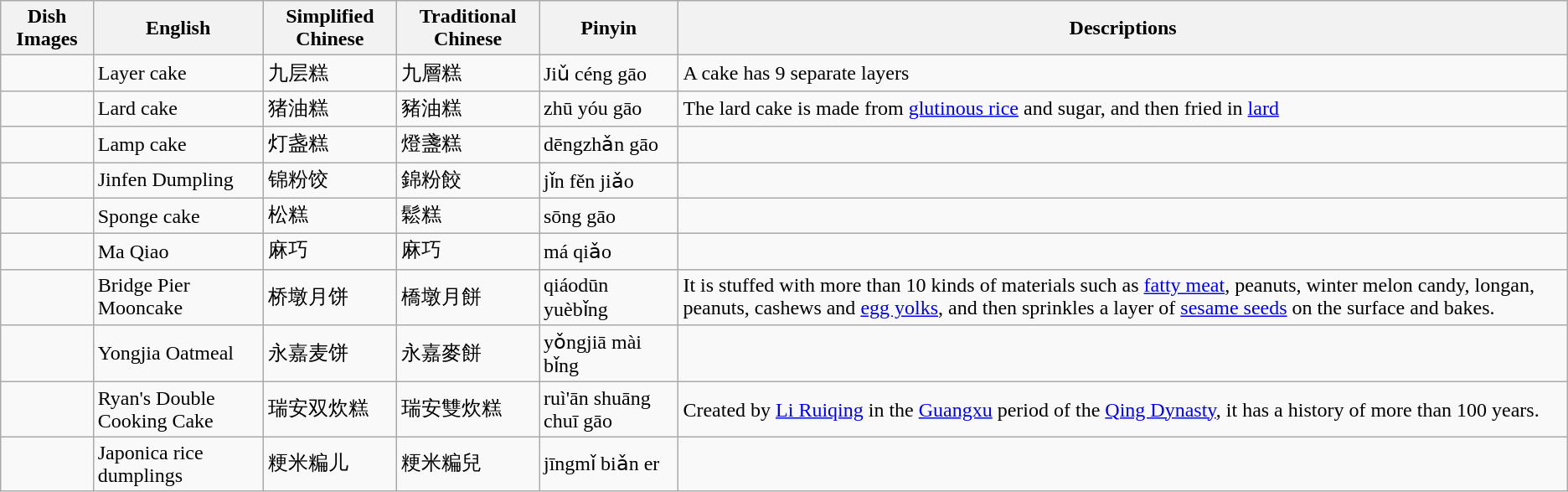<table class="wikitable">
<tr>
<th>Dish Images</th>
<th>English</th>
<th>Simplified Chinese</th>
<th>Traditional Chinese</th>
<th>Pinyin</th>
<th>Descriptions</th>
</tr>
<tr>
<td></td>
<td>Layer cake</td>
<td>九层糕</td>
<td>九層糕</td>
<td>Jiǔ céng gāo</td>
<td>A cake has 9 separate layers</td>
</tr>
<tr>
<td></td>
<td>Lard cake</td>
<td>猪油糕</td>
<td>豬油糕</td>
<td>zhū yóu gāo</td>
<td>The lard cake is made from <a href='#'>glutinous rice</a> and sugar, and then fried in <a href='#'>lard</a></td>
</tr>
<tr>
<td></td>
<td>Lamp cake</td>
<td>灯盏糕</td>
<td>燈盞糕</td>
<td>dēngzhǎn gāo</td>
<td></td>
</tr>
<tr>
<td></td>
<td>Jinfen Dumpling</td>
<td>锦粉饺</td>
<td>錦粉餃</td>
<td>jǐn fěn jiǎo</td>
<td></td>
</tr>
<tr>
<td></td>
<td>Sponge cake</td>
<td>松糕</td>
<td>鬆糕</td>
<td>sōng gāo</td>
<td></td>
</tr>
<tr>
<td></td>
<td>Ma Qiao</td>
<td>麻巧</td>
<td>麻巧</td>
<td>má qiǎo</td>
<td></td>
</tr>
<tr>
<td></td>
<td>Bridge Pier Mooncake</td>
<td>桥墩月饼</td>
<td>橋墩月餅</td>
<td>qiáodūn yuèbǐng</td>
<td>It is stuffed with more than 10 kinds of materials such as <a href='#'>fatty meat</a>, peanuts, winter melon candy, longan, peanuts, cashews and <a href='#'>egg yolks</a>, and then sprinkles a layer of <a href='#'>sesame seeds</a> on the surface and bakes.</td>
</tr>
<tr>
<td></td>
<td>Yongjia Oatmeal</td>
<td>永嘉麦饼</td>
<td>永嘉麥餅</td>
<td>yǒngjiā mài bǐng</td>
<td></td>
</tr>
<tr>
<td></td>
<td>Ryan's Double Cooking Cake</td>
<td>瑞安双炊糕</td>
<td>瑞安雙炊糕</td>
<td>ruì'ān shuāng chuī gāo</td>
<td>Created by <a href='#'>Li Ruiqing</a> in the <a href='#'>Guangxu</a> period of the <a href='#'>Qing Dynasty</a>, it has a history of more than 100 years.</td>
</tr>
<tr>
<td></td>
<td>Japonica rice dumplings</td>
<td>粳米糄儿</td>
<td>粳米糄兒</td>
<td>jīngmǐ biǎn er</td>
<td></td>
</tr>
</table>
